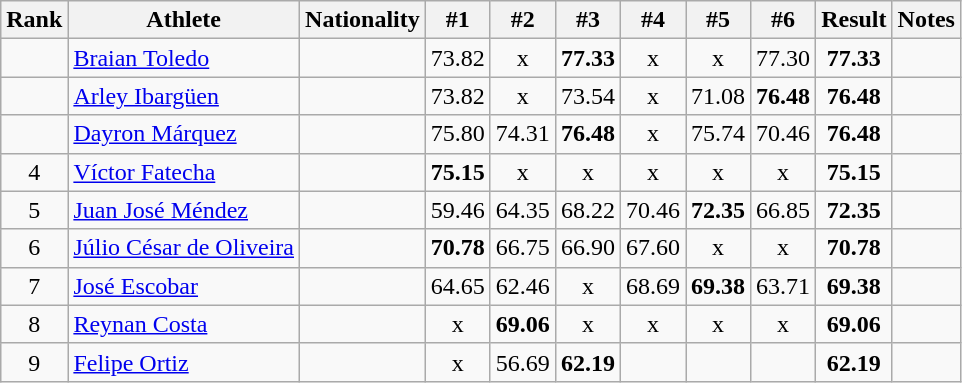<table class="wikitable sortable" style="text-align:center">
<tr>
<th>Rank</th>
<th>Athlete</th>
<th>Nationality</th>
<th>#1</th>
<th>#2</th>
<th>#3</th>
<th>#4</th>
<th>#5</th>
<th>#6</th>
<th>Result</th>
<th>Notes</th>
</tr>
<tr>
<td></td>
<td align="left"><a href='#'>Braian Toledo</a></td>
<td align=left></td>
<td>73.82</td>
<td>x</td>
<td><strong>77.33</strong></td>
<td>x</td>
<td>x</td>
<td>77.30</td>
<td><strong>77.33</strong></td>
<td></td>
</tr>
<tr>
<td></td>
<td align="left"><a href='#'>Arley Ibargüen</a></td>
<td align=left></td>
<td>73.82</td>
<td>x</td>
<td>73.54</td>
<td>x</td>
<td>71.08</td>
<td><strong>76.48</strong></td>
<td><strong>76.48</strong></td>
<td></td>
</tr>
<tr>
<td></td>
<td align="left"><a href='#'>Dayron Márquez</a></td>
<td align=left></td>
<td>75.80</td>
<td>74.31</td>
<td><strong>76.48</strong></td>
<td>x</td>
<td>75.74</td>
<td>70.46</td>
<td><strong>76.48</strong></td>
<td></td>
</tr>
<tr>
<td>4</td>
<td align="left"><a href='#'>Víctor Fatecha</a></td>
<td align=left></td>
<td><strong>75.15</strong></td>
<td>x</td>
<td>x</td>
<td>x</td>
<td>x</td>
<td>x</td>
<td><strong>75.15</strong></td>
<td></td>
</tr>
<tr>
<td>5</td>
<td align="left"><a href='#'>Juan José Méndez</a></td>
<td align=left></td>
<td>59.46</td>
<td>64.35</td>
<td>68.22</td>
<td>70.46</td>
<td><strong>72.35</strong></td>
<td>66.85</td>
<td><strong>72.35</strong></td>
<td></td>
</tr>
<tr>
<td>6</td>
<td align="left"><a href='#'>Júlio César de Oliveira</a></td>
<td align=left></td>
<td><strong>70.78</strong></td>
<td>66.75</td>
<td>66.90</td>
<td>67.60</td>
<td>x</td>
<td>x</td>
<td><strong>70.78</strong></td>
<td></td>
</tr>
<tr>
<td>7</td>
<td align="left"><a href='#'>José Escobar</a></td>
<td align=left></td>
<td>64.65</td>
<td>62.46</td>
<td>x</td>
<td>68.69</td>
<td><strong>69.38</strong></td>
<td>63.71</td>
<td><strong>69.38</strong></td>
<td></td>
</tr>
<tr>
<td>8</td>
<td align="left"><a href='#'>Reynan Costa</a></td>
<td align=left></td>
<td>x</td>
<td><strong>69.06</strong></td>
<td>x</td>
<td>x</td>
<td>x</td>
<td>x</td>
<td><strong>69.06</strong></td>
<td></td>
</tr>
<tr>
<td>9</td>
<td align="left"><a href='#'>Felipe Ortiz</a></td>
<td align=left></td>
<td>x</td>
<td>56.69</td>
<td><strong>62.19</strong></td>
<td></td>
<td></td>
<td></td>
<td><strong>62.19</strong></td>
<td></td>
</tr>
</table>
